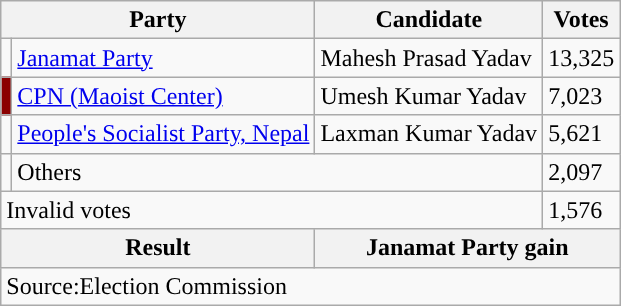<table class="wikitable">
<tr>
<th colspan="2">Party</th>
<th>Candidate</th>
<th>Votes</th>
</tr>
<tr>
<td style="background-color:"></td>
<td><a href='#'>Janamat Party</a></td>
<td>Mahesh Prasad Yadav</td>
<td>13,325</td>
</tr>
<tr>
<td style="background-color:darkred"></td>
<td><a href='#'>CPN (Maoist Center)</a></td>
<td>Umesh Kumar Yadav</td>
<td>7,023</td>
</tr>
<tr>
<td style="background-color:"></td>
<td><a href='#'>People's Socialist Party, Nepal</a></td>
<td>Laxman Kumar Yadav</td>
<td>5,621</td>
</tr>
<tr>
<td></td>
<td colspan="2">Others</td>
<td>2,097</td>
</tr>
<tr>
<td colspan="3">Invalid votes</td>
<td>1,576</td>
</tr>
<tr>
<th colspan="2">Result</th>
<th colspan="2">Janamat Party gain</th>
</tr>
<tr>
<td colspan="4">Source:Election Commission</td>
</tr>
</table>
